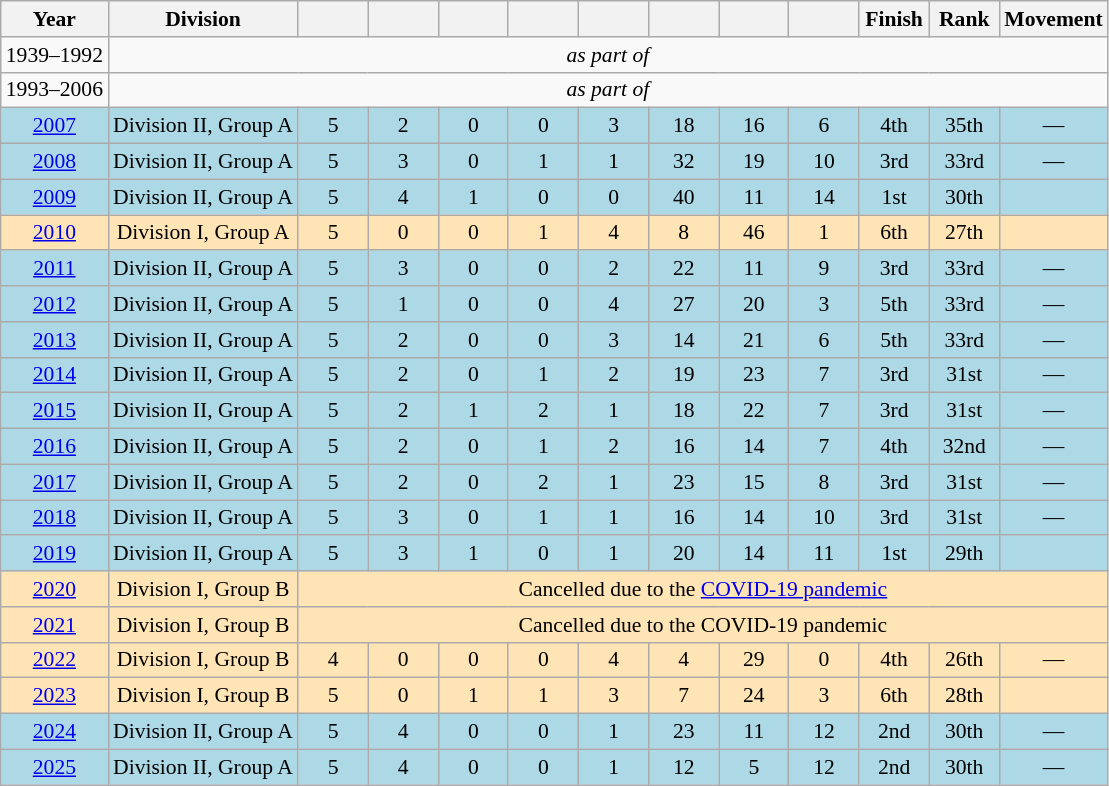<table class="wikitable" style="text-align:center; font-size:90%;">
<tr>
<th>Year</th>
<th>Division</th>
<th width=40></th>
<th width=40></th>
<th width=40></th>
<th width=40></th>
<th width=40></th>
<th width=40></th>
<th width=40></th>
<th width=40></th>
<th width=40>Finish</th>
<th width=40>Rank</th>
<th>Movement</th>
</tr>
<tr>
<td>1939–1992</td>
<td colspan=12><em>as part of </em></td>
</tr>
<tr>
<td>1993–2006</td>
<td colspan=12><em>as part of </em></td>
</tr>
<tr style="background:lightblue">
<td><a href='#'>2007</a></td>
<td>Division II, Group A</td>
<td>5</td>
<td>2</td>
<td>0</td>
<td>0</td>
<td>3</td>
<td>18</td>
<td>16</td>
<td>6</td>
<td>4th</td>
<td>35th</td>
<td>—</td>
</tr>
<tr style="background:lightblue">
<td><a href='#'>2008</a></td>
<td>Division II, Group A</td>
<td>5</td>
<td>3</td>
<td>0</td>
<td>1</td>
<td>1</td>
<td>32</td>
<td>19</td>
<td>10</td>
<td>3rd</td>
<td>33rd</td>
<td>—</td>
</tr>
<tr style="background:lightblue">
<td><a href='#'>2009</a></td>
<td>Division II, Group A</td>
<td>5</td>
<td>4</td>
<td>1</td>
<td>0</td>
<td>0</td>
<td>40</td>
<td>11</td>
<td>14</td>
<td>1st</td>
<td>30th</td>
<td></td>
</tr>
<tr style="background:moccasin">
<td><a href='#'>2010</a></td>
<td>Division I, Group A</td>
<td>5</td>
<td>0</td>
<td>0</td>
<td>1</td>
<td>4</td>
<td>8</td>
<td>46</td>
<td>1</td>
<td>6th</td>
<td>27th</td>
<td></td>
</tr>
<tr style="background:lightblue">
<td><a href='#'>2011</a></td>
<td>Division II, Group A</td>
<td>5</td>
<td>3</td>
<td>0</td>
<td>0</td>
<td>2</td>
<td>22</td>
<td>11</td>
<td>9</td>
<td>3rd</td>
<td>33rd</td>
<td>—</td>
</tr>
<tr style="background:lightblue">
<td><a href='#'>2012</a></td>
<td>Division II, Group A</td>
<td>5</td>
<td>1</td>
<td>0</td>
<td>0</td>
<td>4</td>
<td>27</td>
<td>20</td>
<td>3</td>
<td>5th</td>
<td>33rd</td>
<td>—</td>
</tr>
<tr style="background:lightblue">
<td><a href='#'>2013</a></td>
<td>Division II, Group A</td>
<td>5</td>
<td>2</td>
<td>0</td>
<td>0</td>
<td>3</td>
<td>14</td>
<td>21</td>
<td>6</td>
<td>5th</td>
<td>33rd</td>
<td>—</td>
</tr>
<tr style="background:lightblue">
<td><a href='#'>2014</a></td>
<td>Division II, Group A</td>
<td>5</td>
<td>2</td>
<td>0</td>
<td>1</td>
<td>2</td>
<td>19</td>
<td>23</td>
<td>7</td>
<td>3rd</td>
<td>31st</td>
<td>—</td>
</tr>
<tr style="background:lightblue">
<td><a href='#'>2015</a></td>
<td>Division II, Group A</td>
<td>5</td>
<td>2</td>
<td>1</td>
<td>2</td>
<td>1</td>
<td>18</td>
<td>22</td>
<td>7</td>
<td>3rd</td>
<td>31st</td>
<td>—</td>
</tr>
<tr style="background:lightblue">
<td><a href='#'>2016</a></td>
<td>Division II, Group A</td>
<td>5</td>
<td>2</td>
<td>0</td>
<td>1</td>
<td>2</td>
<td>16</td>
<td>14</td>
<td>7</td>
<td>4th</td>
<td>32nd</td>
<td>—</td>
</tr>
<tr style="background:lightblue">
<td><a href='#'>2017</a></td>
<td>Division II, Group A</td>
<td>5</td>
<td>2</td>
<td>0</td>
<td>2</td>
<td>1</td>
<td>23</td>
<td>15</td>
<td>8</td>
<td>3rd</td>
<td>31st</td>
<td>—</td>
</tr>
<tr style="background:lightblue">
<td><a href='#'>2018</a></td>
<td>Division II, Group A</td>
<td>5</td>
<td>3</td>
<td>0</td>
<td>1</td>
<td>1</td>
<td>16</td>
<td>14</td>
<td>10</td>
<td>3rd</td>
<td>31st</td>
<td>—</td>
</tr>
<tr style="background:lightblue">
<td><a href='#'>2019</a></td>
<td>Division II, Group A</td>
<td>5</td>
<td>3</td>
<td>1</td>
<td>0</td>
<td>1</td>
<td>20</td>
<td>14</td>
<td>11</td>
<td>1st</td>
<td>29th</td>
<td></td>
</tr>
<tr style="background:moccasin">
<td><a href='#'>2020</a></td>
<td>Division I, Group B</td>
<td colspan=11 align=center>Cancelled due to the <a href='#'>COVID-19 pandemic</a></td>
</tr>
<tr style="background:moccasin">
<td><a href='#'>2021</a></td>
<td>Division I, Group B</td>
<td colspan=11 align=center>Cancelled due to the COVID-19 pandemic</td>
</tr>
<tr style="background:moccasin">
<td><a href='#'>2022</a></td>
<td>Division I, Group B</td>
<td>4</td>
<td>0</td>
<td>0</td>
<td>0</td>
<td>4</td>
<td>4</td>
<td>29</td>
<td>0</td>
<td>4th</td>
<td>26th</td>
<td>—</td>
</tr>
<tr style="background:moccasin">
<td><a href='#'>2023</a></td>
<td>Division I, Group B</td>
<td>5</td>
<td>0</td>
<td>1</td>
<td>1</td>
<td>3</td>
<td>7</td>
<td>24</td>
<td>3</td>
<td>6th</td>
<td>28th</td>
<td></td>
</tr>
<tr style="background:lightblue">
<td><a href='#'>2024</a></td>
<td>Division II, Group A</td>
<td>5</td>
<td>4</td>
<td>0</td>
<td>0</td>
<td>1</td>
<td>23</td>
<td>11</td>
<td>12</td>
<td>2nd</td>
<td>30th</td>
<td>—</td>
</tr>
<tr style="background:lightblue">
<td><a href='#'>2025</a></td>
<td>Division II, Group A</td>
<td>5</td>
<td>4</td>
<td>0</td>
<td>0</td>
<td>1</td>
<td>12</td>
<td>5</td>
<td>12</td>
<td>2nd</td>
<td>30th</td>
<td>—</td>
</tr>
</table>
